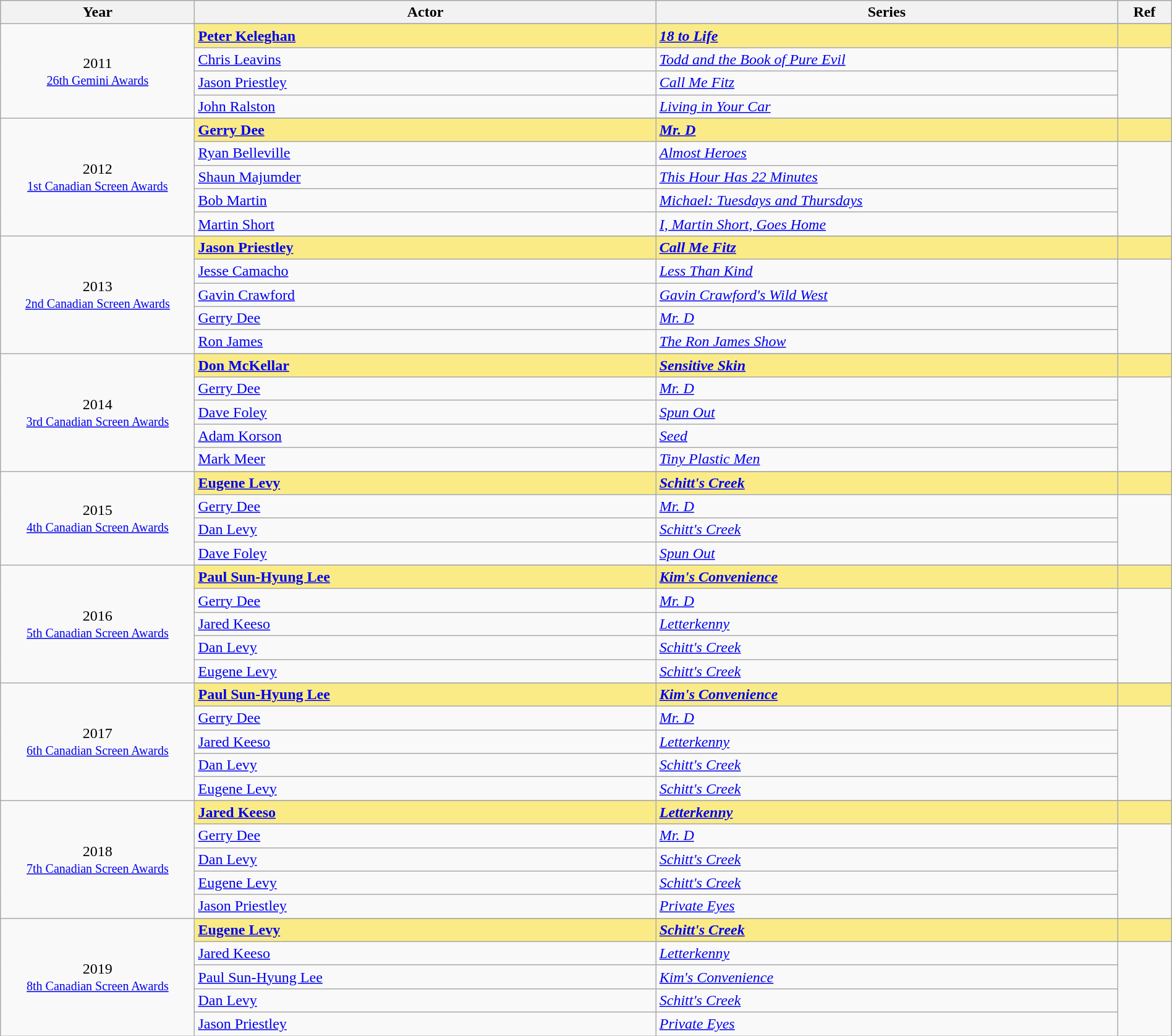<table class="wikitable" style="width:100%;">
<tr style="background:#bebebe;">
<th style="width:8%;">Year</th>
<th style="width:19%;">Actor</th>
<th style="width:19%;">Series</th>
<th style="width:2%;">Ref</th>
</tr>
<tr>
<td rowspan="5" align="center">2011 <br> <small><a href='#'>26th Gemini Awards</a></small></td>
</tr>
<tr style="background:#FAEB86;">
<td><strong><a href='#'>Peter Keleghan</a></strong></td>
<td><strong><em><a href='#'>18 to Life</a></em></strong></td>
<td></td>
</tr>
<tr>
<td><a href='#'>Chris Leavins</a></td>
<td><em><a href='#'>Todd and the Book of Pure Evil</a></em></td>
<td rowspan=3></td>
</tr>
<tr>
<td><a href='#'>Jason Priestley</a></td>
<td><em><a href='#'>Call Me Fitz</a></em></td>
</tr>
<tr>
<td><a href='#'>John Ralston</a></td>
<td><em><a href='#'>Living in Your Car</a></em></td>
</tr>
<tr>
<td rowspan="6" align="center">2012 <br> <small><a href='#'>1st Canadian Screen Awards</a></small></td>
</tr>
<tr style="background:#FAEB86;">
<td><strong><a href='#'>Gerry Dee</a></strong></td>
<td><strong><em><a href='#'>Mr. D</a></em></strong></td>
<td></td>
</tr>
<tr>
<td><a href='#'>Ryan Belleville</a></td>
<td><em><a href='#'>Almost Heroes</a></em></td>
<td rowspan=4></td>
</tr>
<tr>
<td><a href='#'>Shaun Majumder</a></td>
<td><em><a href='#'>This Hour Has 22 Minutes</a></em></td>
</tr>
<tr>
<td><a href='#'>Bob Martin</a></td>
<td><em><a href='#'>Michael: Tuesdays and Thursdays</a></em></td>
</tr>
<tr>
<td><a href='#'>Martin Short</a></td>
<td><em><a href='#'>I, Martin Short, Goes Home</a></em></td>
</tr>
<tr>
<td rowspan="6" align="center">2013 <br> <small><a href='#'>2nd Canadian Screen Awards</a></small></td>
</tr>
<tr style="background:#FAEB86;">
<td><strong><a href='#'>Jason Priestley</a></strong></td>
<td><strong><em><a href='#'>Call Me Fitz</a></em></strong></td>
<td></td>
</tr>
<tr>
<td><a href='#'>Jesse Camacho</a></td>
<td><em><a href='#'>Less Than Kind</a></em></td>
<td rowspan=4></td>
</tr>
<tr>
<td><a href='#'>Gavin Crawford</a></td>
<td><em><a href='#'>Gavin Crawford's Wild West</a></em></td>
</tr>
<tr>
<td><a href='#'>Gerry Dee</a></td>
<td><em><a href='#'>Mr. D</a></em></td>
</tr>
<tr>
<td><a href='#'>Ron James</a></td>
<td><em><a href='#'>The Ron James Show</a></em></td>
</tr>
<tr>
<td rowspan="6" align="center">2014 <br> <small><a href='#'>3rd Canadian Screen Awards</a></small></td>
</tr>
<tr style="background:#FAEB86;">
<td><strong><a href='#'>Don McKellar</a></strong></td>
<td><strong><em><a href='#'>Sensitive Skin</a></em></strong></td>
<td></td>
</tr>
<tr>
<td><a href='#'>Gerry Dee</a></td>
<td><em><a href='#'>Mr. D</a></em></td>
<td rowspan=4></td>
</tr>
<tr>
<td><a href='#'>Dave Foley</a></td>
<td><em><a href='#'>Spun Out</a></em></td>
</tr>
<tr>
<td><a href='#'>Adam Korson</a></td>
<td><em><a href='#'>Seed</a></em></td>
</tr>
<tr>
<td><a href='#'>Mark Meer</a></td>
<td><em><a href='#'>Tiny Plastic Men</a></em></td>
</tr>
<tr>
<td rowspan="5" align="center">2015 <br> <small><a href='#'>4th Canadian Screen Awards</a></small></td>
</tr>
<tr style="background:#FAEB86;">
<td><strong><a href='#'>Eugene Levy</a></strong></td>
<td><strong><em><a href='#'>Schitt's Creek</a></em></strong></td>
<td></td>
</tr>
<tr>
<td><a href='#'>Gerry Dee</a></td>
<td><em><a href='#'>Mr. D</a></em></td>
<td rowspan=3></td>
</tr>
<tr>
<td><a href='#'>Dan Levy</a></td>
<td><em><a href='#'>Schitt's Creek</a></em></td>
</tr>
<tr>
<td><a href='#'>Dave Foley</a></td>
<td><em><a href='#'>Spun Out</a></em></td>
</tr>
<tr>
<td rowspan="6" align="center">2016 <br> <small><a href='#'>5th Canadian Screen Awards</a></small></td>
</tr>
<tr style="background:#FAEB86;">
<td><strong><a href='#'>Paul Sun-Hyung Lee</a></strong></td>
<td><strong><em><a href='#'>Kim's Convenience</a></em></strong></td>
<td></td>
</tr>
<tr>
<td><a href='#'>Gerry Dee</a></td>
<td><em><a href='#'>Mr. D</a></em></td>
<td rowspan=4></td>
</tr>
<tr>
<td><a href='#'>Jared Keeso</a></td>
<td><em><a href='#'>Letterkenny</a></em></td>
</tr>
<tr>
<td><a href='#'>Dan Levy</a></td>
<td><em><a href='#'>Schitt's Creek</a></em></td>
</tr>
<tr>
<td><a href='#'>Eugene Levy</a></td>
<td><em><a href='#'>Schitt's Creek</a></em></td>
</tr>
<tr>
<td rowspan="6" align="center">2017 <br> <small><a href='#'>6th Canadian Screen Awards</a></small></td>
</tr>
<tr style="background:#FAEB86;">
<td><strong><a href='#'>Paul Sun-Hyung Lee</a></strong></td>
<td><strong><em><a href='#'>Kim's Convenience</a></em></strong></td>
<td></td>
</tr>
<tr>
<td><a href='#'>Gerry Dee</a></td>
<td><em><a href='#'>Mr. D</a></em></td>
<td rowspan=4></td>
</tr>
<tr>
<td><a href='#'>Jared Keeso</a></td>
<td><em><a href='#'>Letterkenny</a></em></td>
</tr>
<tr>
<td><a href='#'>Dan Levy</a></td>
<td><em><a href='#'>Schitt's Creek</a></em></td>
</tr>
<tr>
<td><a href='#'>Eugene Levy</a></td>
<td><em><a href='#'>Schitt's Creek</a></em></td>
</tr>
<tr>
<td rowspan="6" align="center">2018 <br> <small><a href='#'>7th Canadian Screen Awards</a></small></td>
</tr>
<tr style="background:#FAEB86;">
<td><strong><a href='#'>Jared Keeso</a></strong></td>
<td><strong><em><a href='#'>Letterkenny</a></em></strong></td>
<td></td>
</tr>
<tr>
<td><a href='#'>Gerry Dee</a></td>
<td><em><a href='#'>Mr. D</a></em></td>
<td rowspan=4></td>
</tr>
<tr>
<td><a href='#'>Dan Levy</a></td>
<td><em><a href='#'>Schitt's Creek</a></em></td>
</tr>
<tr>
<td><a href='#'>Eugene Levy</a></td>
<td><em><a href='#'>Schitt's Creek</a></em></td>
</tr>
<tr>
<td><a href='#'>Jason Priestley</a></td>
<td><em><a href='#'>Private Eyes</a></em></td>
</tr>
<tr>
<td rowspan="6" align="center">2019 <br> <small><a href='#'>8th Canadian Screen Awards</a></small></td>
</tr>
<tr style="background:#FAEB86;">
<td><strong><a href='#'>Eugene Levy</a></strong></td>
<td><strong><em><a href='#'>Schitt's Creek</a></em></strong></td>
<td></td>
</tr>
<tr>
<td><a href='#'>Jared Keeso</a></td>
<td><em><a href='#'>Letterkenny</a></em></td>
<td rowspan=4></td>
</tr>
<tr>
<td><a href='#'>Paul Sun-Hyung Lee</a></td>
<td><em><a href='#'>Kim's Convenience</a></em></td>
</tr>
<tr>
<td><a href='#'>Dan Levy</a></td>
<td><em><a href='#'>Schitt's Creek</a></em></td>
</tr>
<tr>
<td><a href='#'>Jason Priestley</a></td>
<td><em><a href='#'>Private Eyes</a></em></td>
</tr>
</table>
